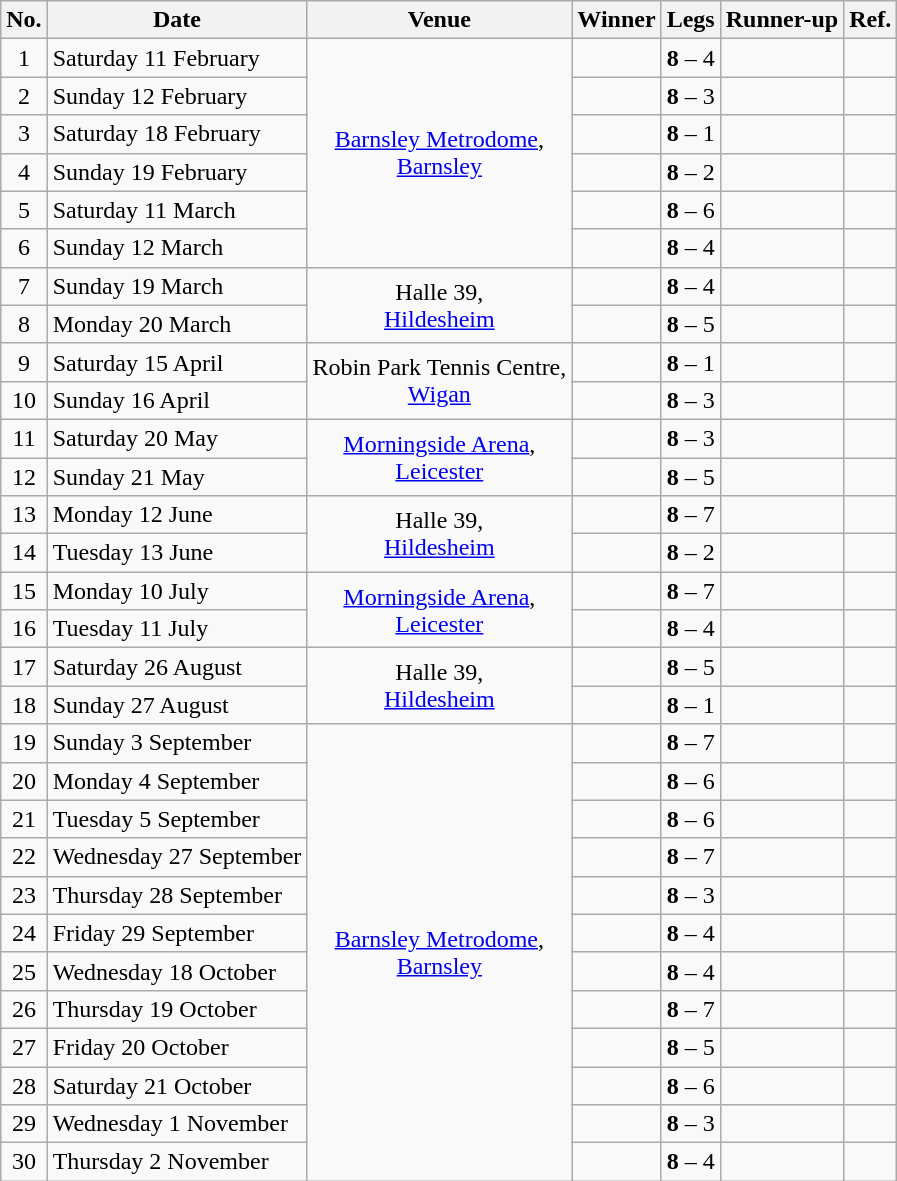<table class="wikitable">
<tr>
<th>No.</th>
<th>Date</th>
<th>Venue</th>
<th>Winner</th>
<th>Legs</th>
<th>Runner-up</th>
<th>Ref.</th>
</tr>
<tr>
<td align=center>1</td>
<td align=left><span>Saturday 11 February</span></td>
<td align="center" rowspan="6"><a href='#'>Barnsley Metrodome</a>,<br>  <a href='#'>Barnsley</a></td>
<td align="right"></td>
<td align="center"><strong>8</strong> – 4</td>
<td></td>
<td align="center"></td>
</tr>
<tr>
<td align=center>2</td>
<td align=left><span>Sunday 12 February</span></td>
<td align="right"></td>
<td align="center"><span><strong>8</strong> – 3</span></td>
<td></td>
<td align="center"></td>
</tr>
<tr>
<td align=center>3</td>
<td align=left><span>Saturday 18 February</span></td>
<td align="right"></td>
<td align="center"><strong>8</strong> – 1</td>
<td></td>
<td align="center"></td>
</tr>
<tr>
<td align=center>4</td>
<td align=left><span>Sunday 19 February</span></td>
<td align="right"></td>
<td align="center"><strong>8</strong> – 2</td>
<td></td>
<td align="center"></td>
</tr>
<tr>
<td align=center>5</td>
<td align=left><span>Saturday 11 March</span></td>
<td align="right"></td>
<td align="center"><strong>8</strong> – 6</td>
<td></td>
<td align="center"></td>
</tr>
<tr>
<td align=center>6</td>
<td align=left><span>Sunday 12 March</span></td>
<td align="right"></td>
<td align="center"><span><strong>8</strong> – 4</span></td>
<td></td>
<td align="center"></td>
</tr>
<tr>
<td align=center>7</td>
<td align=left><span>Sunday 19 March</span></td>
<td align="center" rowspan="2">Halle 39,<br>  <a href='#'>Hildesheim</a></td>
<td align="right"></td>
<td align="center"><strong>8</strong> – 4</td>
<td></td>
<td align="center"></td>
</tr>
<tr>
<td align=center>8</td>
<td align=left><span>Monday 20 March</span></td>
<td align="right"></td>
<td align="center"><strong>8</strong> – 5</td>
<td></td>
<td align="center"></td>
</tr>
<tr>
<td align=center>9</td>
<td align=left><span>Saturday 15 April</span></td>
<td align="center" rowspan="2">Robin Park Tennis Centre,<br>  <a href='#'>Wigan</a></td>
<td align="right"></td>
<td align="center"><strong>8</strong> – 1</td>
<td></td>
<td align="center"></td>
</tr>
<tr>
<td align=center>10</td>
<td align=left><span>Sunday 16 April</span></td>
<td align="right"></td>
<td align="center"><strong>8</strong> – 3</td>
<td></td>
<td align="center"></td>
</tr>
<tr>
<td align=center>11</td>
<td align=left><span>Saturday 20 May</span></td>
<td align="center" rowspan="2"><a href='#'>Morningside Arena</a>,<br>  <a href='#'>Leicester</a></td>
<td align="right"></td>
<td align="center"><strong>8</strong> – 3</td>
<td></td>
<td align="center"></td>
</tr>
<tr>
<td align=center>12</td>
<td align=left><span>Sunday 21 May</span></td>
<td align="right"></td>
<td align="center"><strong>8</strong> – 5</td>
<td></td>
<td align="center"></td>
</tr>
<tr>
<td align=center>13</td>
<td align=left><span>Monday 12 June</span></td>
<td align="center" rowspan="2">Halle 39,<br>  <a href='#'>Hildesheim</a></td>
<td align="right"></td>
<td align="center"><strong>8</strong> – 7</td>
<td></td>
<td align="center"></td>
</tr>
<tr>
<td align=center>14</td>
<td align=left><span>Tuesday 13 June</span></td>
<td align="right"></td>
<td align="center"><strong>8</strong> – 2</td>
<td></td>
<td align="center"></td>
</tr>
<tr>
<td align=center>15</td>
<td align=left><span>Monday 10 July</span></td>
<td align="center" rowspan="2"><a href='#'>Morningside Arena</a>,<br>  <a href='#'>Leicester</a></td>
<td align="right"></td>
<td align="center"><strong>8</strong> – 7</td>
<td></td>
<td align="center"></td>
</tr>
<tr>
<td align=center>16</td>
<td align=left><span>Tuesday 11 July</span></td>
<td align="right"></td>
<td align="center"><strong>8</strong> – 4</td>
<td></td>
<td align="center"></td>
</tr>
<tr>
<td align=center>17</td>
<td align=left><span>Saturday 26 August</span></td>
<td align="center" rowspan="2">Halle 39,<br>  <a href='#'>Hildesheim</a></td>
<td align="right"></td>
<td align="center"><strong>8</strong> – 5</td>
<td></td>
<td align="center"></td>
</tr>
<tr>
<td align=center>18</td>
<td align=left><span>Sunday 27 August</span></td>
<td align="right"></td>
<td align="center"><strong>8</strong> – 1</td>
<td></td>
<td align="center"></td>
</tr>
<tr>
<td align=center>19</td>
<td align=left><span>Sunday 3 September</span></td>
<td align="center" rowspan="12"><a href='#'>Barnsley Metrodome</a>,<br>  <a href='#'>Barnsley</a></td>
<td align="right"></td>
<td align="center"><strong>8</strong> – 7</td>
<td></td>
<td align="center"></td>
</tr>
<tr>
<td align=center>20</td>
<td align=left><span>Monday 4 September</span></td>
<td align="right"></td>
<td align="center"><strong>8</strong> – 6</td>
<td></td>
<td align="center"></td>
</tr>
<tr>
<td align=center>21</td>
<td align=left><span>Tuesday 5 September</span></td>
<td align="right"></td>
<td align="center"><strong>8</strong> – 6</td>
<td></td>
<td align="center"></td>
</tr>
<tr>
<td align=center>22</td>
<td align=left><span>Wednesday 27 September</span></td>
<td align="right"></td>
<td align="center"><strong>8</strong> – 7</td>
<td></td>
<td align="center"></td>
</tr>
<tr>
<td align=center>23</td>
<td align=left><span>Thursday 28 September</span></td>
<td align="right"></td>
<td align="center"><strong>8</strong> – 3</td>
<td></td>
<td align="center"></td>
</tr>
<tr>
<td align=center>24</td>
<td align=left><span>Friday 29 September</span></td>
<td align="right"></td>
<td align="center"><strong>8</strong> – 4</td>
<td></td>
<td align="center"></td>
</tr>
<tr>
<td align=center>25</td>
<td align=left><span>Wednesday 18 October</span></td>
<td align="right"></td>
<td align="center"><strong>8</strong> – 4</td>
<td></td>
<td align="center"></td>
</tr>
<tr>
<td align=center>26</td>
<td align=left><span>Thursday 19 October</span></td>
<td align="right"></td>
<td align="center"><strong>8</strong> – 7</td>
<td></td>
<td align="center"></td>
</tr>
<tr>
<td align=center>27</td>
<td align=left><span>Friday 20 October</span></td>
<td align="right"></td>
<td align="center"><strong>8</strong> – 5</td>
<td></td>
<td align="center"></td>
</tr>
<tr>
<td align=center>28</td>
<td align=left><span>Saturday 21 October</span></td>
<td align="right"></td>
<td align="center"><strong>8</strong> – 6</td>
<td></td>
<td align="center"></td>
</tr>
<tr>
<td align=center>29</td>
<td align=left><span>Wednesday 1 November</span></td>
<td align="right"></td>
<td align="center"><strong>8</strong> – 3</td>
<td></td>
<td align="center"></td>
</tr>
<tr>
<td align=center>30</td>
<td align=left><span>Thursday 2 November</span></td>
<td align="right"></td>
<td align="center"><strong>8</strong> – 4</td>
<td></td>
<td align="center"></td>
</tr>
</table>
